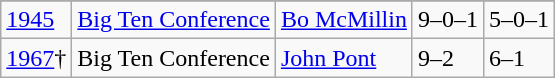<table class="wikitable">
<tr>
</tr>
<tr>
<td><a href='#'>1945</a></td>
<td><a href='#'>Big Ten Conference</a></td>
<td><a href='#'>Bo McMillin</a></td>
<td>9–0–1</td>
<td>5–0–1</td>
</tr>
<tr>
<td><a href='#'>1967</a>†</td>
<td>Big Ten Conference</td>
<td><a href='#'>John Pont</a></td>
<td>9–2</td>
<td>6–1</td>
</tr>
</table>
